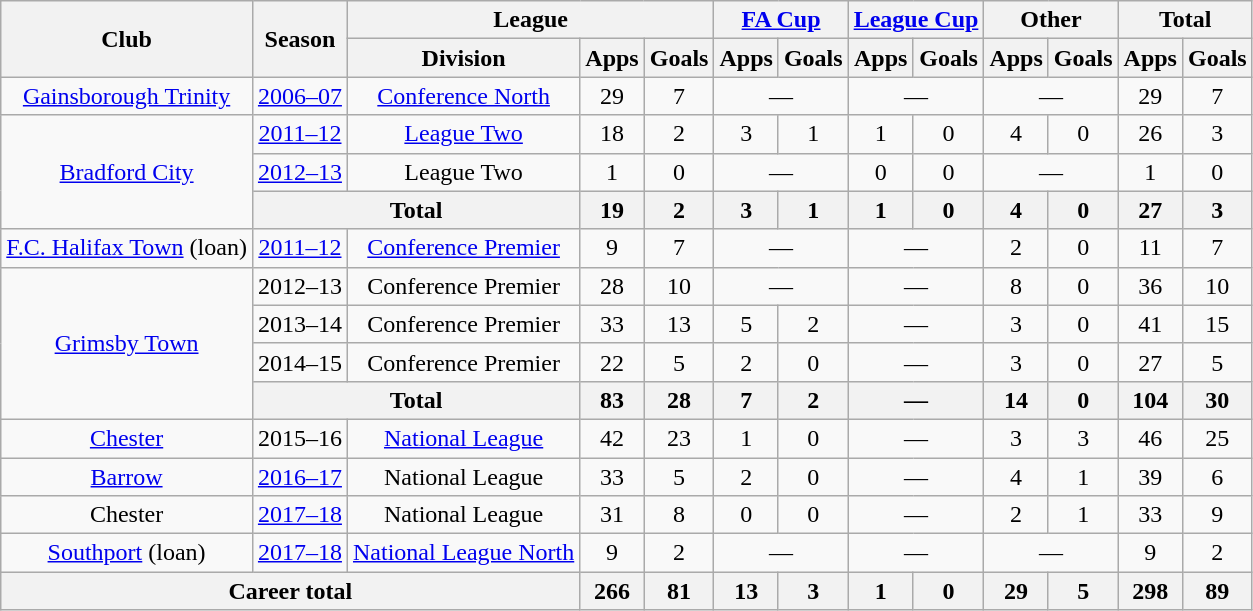<table class=wikitable style="text-align: center">
<tr>
<th rowspan=2>Club</th>
<th rowspan=2>Season</th>
<th colspan=3>League</th>
<th colspan=2><a href='#'>FA Cup</a></th>
<th colspan=2><a href='#'>League Cup</a></th>
<th colspan=2>Other</th>
<th colspan=2>Total</th>
</tr>
<tr>
<th>Division</th>
<th>Apps</th>
<th>Goals</th>
<th>Apps</th>
<th>Goals</th>
<th>Apps</th>
<th>Goals</th>
<th>Apps</th>
<th>Goals</th>
<th>Apps</th>
<th>Goals</th>
</tr>
<tr>
<td><a href='#'>Gainsborough Trinity</a></td>
<td><a href='#'>2006–07</a></td>
<td><a href='#'>Conference North</a></td>
<td>29</td>
<td>7</td>
<td colspan=2>—</td>
<td colspan=2>—</td>
<td colspan=2>—</td>
<td>29</td>
<td>7</td>
</tr>
<tr>
<td rowspan=3><a href='#'>Bradford City</a></td>
<td><a href='#'>2011–12</a></td>
<td><a href='#'>League Two</a></td>
<td>18</td>
<td>2</td>
<td>3</td>
<td>1</td>
<td>1</td>
<td>0</td>
<td>4</td>
<td>0</td>
<td>26</td>
<td>3</td>
</tr>
<tr>
<td><a href='#'>2012–13</a></td>
<td>League Two</td>
<td>1</td>
<td>0</td>
<td colspan=2>—</td>
<td>0</td>
<td>0</td>
<td colspan=2>—</td>
<td>1</td>
<td>0</td>
</tr>
<tr>
<th colspan=2>Total</th>
<th>19</th>
<th>2</th>
<th>3</th>
<th>1</th>
<th>1</th>
<th>0</th>
<th>4</th>
<th>0</th>
<th>27</th>
<th>3</th>
</tr>
<tr>
<td><a href='#'>F.C. Halifax Town</a> (loan)</td>
<td><a href='#'>2011–12</a></td>
<td><a href='#'>Conference Premier</a></td>
<td>9</td>
<td>7</td>
<td colspan=2>—</td>
<td colspan=2>—</td>
<td>2</td>
<td>0</td>
<td>11</td>
<td>7</td>
</tr>
<tr>
<td rowspan=4><a href='#'>Grimsby Town</a></td>
<td>2012–13</td>
<td>Conference Premier</td>
<td>28</td>
<td>10</td>
<td colspan=2>—</td>
<td colspan=2>—</td>
<td>8</td>
<td>0</td>
<td>36</td>
<td>10</td>
</tr>
<tr>
<td>2013–14</td>
<td>Conference Premier</td>
<td>33</td>
<td>13</td>
<td>5</td>
<td>2</td>
<td colspan=2>—</td>
<td>3</td>
<td>0</td>
<td>41</td>
<td>15</td>
</tr>
<tr>
<td>2014–15</td>
<td>Conference Premier</td>
<td>22</td>
<td>5</td>
<td>2</td>
<td>0</td>
<td colspan=2>—</td>
<td>3</td>
<td>0</td>
<td>27</td>
<td>5</td>
</tr>
<tr>
<th colspan=2>Total</th>
<th>83</th>
<th>28</th>
<th>7</th>
<th>2</th>
<th colspan=2>—</th>
<th>14</th>
<th>0</th>
<th>104</th>
<th>30</th>
</tr>
<tr>
<td><a href='#'>Chester</a></td>
<td>2015–16</td>
<td><a href='#'>National League</a></td>
<td>42</td>
<td>23</td>
<td>1</td>
<td>0</td>
<td colspan=2>—</td>
<td>3</td>
<td>3</td>
<td>46</td>
<td>25</td>
</tr>
<tr>
<td><a href='#'>Barrow</a></td>
<td><a href='#'>2016–17</a></td>
<td>National League</td>
<td>33</td>
<td>5</td>
<td>2</td>
<td>0</td>
<td colspan=2>—</td>
<td>4</td>
<td>1</td>
<td>39</td>
<td>6</td>
</tr>
<tr>
<td>Chester</td>
<td><a href='#'>2017–18</a></td>
<td>National League</td>
<td>31</td>
<td>8</td>
<td>0</td>
<td>0</td>
<td colspan=2>—</td>
<td>2</td>
<td>1</td>
<td>33</td>
<td>9</td>
</tr>
<tr>
<td><a href='#'>Southport</a> (loan)</td>
<td><a href='#'>2017–18</a></td>
<td><a href='#'>National League North</a></td>
<td>9</td>
<td>2</td>
<td colspan=2>—</td>
<td colspan=2>—</td>
<td colspan=2>—</td>
<td>9</td>
<td>2</td>
</tr>
<tr>
<th colspan=3>Career total</th>
<th>266</th>
<th>81</th>
<th>13</th>
<th>3</th>
<th>1</th>
<th>0</th>
<th>29</th>
<th>5</th>
<th>298</th>
<th>89</th>
</tr>
</table>
